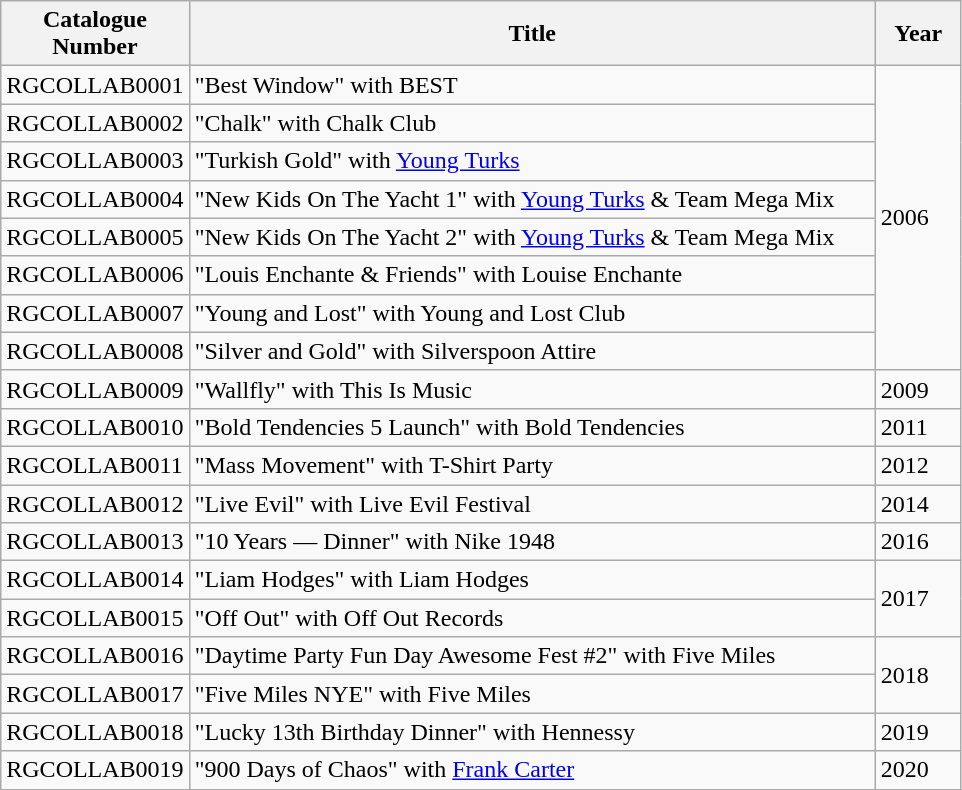<table class="wikitable">
<tr>
<th width="110">Catalogue Number</th>
<th width="450">Title</th>
<th width="50">Year</th>
</tr>
<tr>
<td>RGCOLLAB0001</td>
<td>"Best Window" with BEST</td>
<td rowspan=8>2006</td>
</tr>
<tr>
<td>RGCOLLAB0002</td>
<td>"Chalk" with Chalk Club</td>
</tr>
<tr>
<td>RGCOLLAB0003</td>
<td>"Turkish Gold" with <a href='#'>Young Turks</a></td>
</tr>
<tr>
<td>RGCOLLAB0004</td>
<td>"New Kids On The Yacht 1" with <a href='#'>Young Turks</a> & Team Mega Mix</td>
</tr>
<tr>
<td>RGCOLLAB0005</td>
<td>"New Kids On The Yacht 2" with <a href='#'>Young Turks</a> & Team Mega Mix</td>
</tr>
<tr>
<td>RGCOLLAB0006</td>
<td>"Louis Enchante & Friends" with Louise Enchante</td>
</tr>
<tr>
<td>RGCOLLAB0007</td>
<td>"Young and Lost" with Young and Lost Club</td>
</tr>
<tr>
<td>RGCOLLAB0008</td>
<td>"Silver and Gold" with Silverspoon Attire</td>
</tr>
<tr>
<td>RGCOLLAB0009</td>
<td>"Wallfly" with This Is Music</td>
<td>2009</td>
</tr>
<tr>
<td>RGCOLLAB0010</td>
<td>"Bold Tendencies 5 Launch" with Bold Tendencies</td>
<td>2011</td>
</tr>
<tr>
<td>RGCOLLAB0011</td>
<td>"Mass Movement" with T-Shirt Party</td>
<td>2012</td>
</tr>
<tr>
<td>RGCOLLAB0012</td>
<td>"Live Evil" with Live Evil Festival</td>
<td>2014</td>
</tr>
<tr>
<td>RGCOLLAB0013</td>
<td>"10 Years — Dinner" with Nike 1948</td>
<td>2016</td>
</tr>
<tr>
<td>RGCOLLAB0014</td>
<td>"Liam Hodges" with Liam Hodges</td>
<td rowspan=2>2017</td>
</tr>
<tr>
<td>RGCOLLAB0015</td>
<td>"Off Out" with Off Out Records</td>
</tr>
<tr>
<td>RGCOLLAB0016</td>
<td>"Daytime Party Fun Day Awesome Fest #2" with Five Miles</td>
<td rowspan=2>2018</td>
</tr>
<tr>
<td>RGCOLLAB0017</td>
<td>"Five Miles NYE" with Five Miles</td>
</tr>
<tr>
<td>RGCOLLAB0018</td>
<td>"Lucky 13th Birthday Dinner" with Hennessy</td>
<td>2019</td>
</tr>
<tr>
<td>RGCOLLAB0019</td>
<td>"900 Days of Chaos" with <a href='#'>Frank Carter</a></td>
<td>2020</td>
</tr>
<tr>
</tr>
</table>
